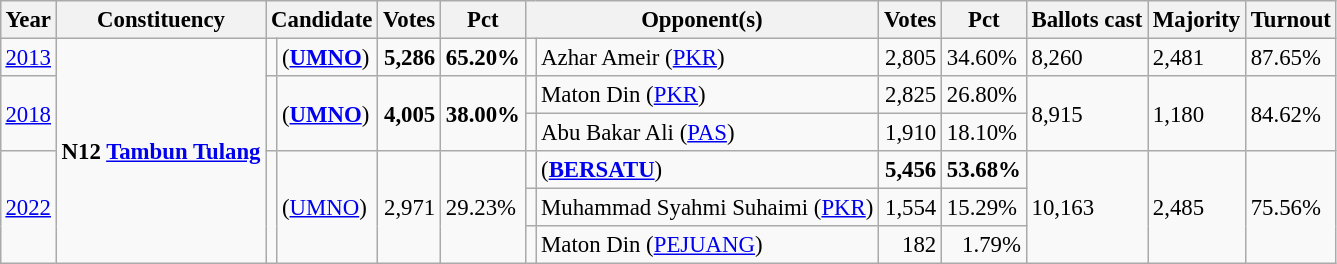<table class="wikitable" style="margin:0.5em ; font-size:95%">
<tr>
<th>Year</th>
<th>Constituency</th>
<th colspan=2>Candidate</th>
<th>Votes</th>
<th>Pct</th>
<th colspan=2>Opponent(s)</th>
<th>Votes</th>
<th>Pct</th>
<th>Ballots cast</th>
<th>Majority</th>
<th>Turnout</th>
</tr>
<tr>
<td><a href='#'>2013</a></td>
<td rowspan=6><strong>N12 <a href='#'>Tambun Tulang</a></strong></td>
<td></td>
<td> (<strong><a href='#'>UMNO</a></strong>)</td>
<td align="right"><strong>5,286</strong></td>
<td><strong>65.20%</strong></td>
<td></td>
<td>Azhar Ameir (<a href='#'>PKR</a>)</td>
<td align="right">2,805</td>
<td>34.60%</td>
<td>8,260</td>
<td>2,481</td>
<td>87.65%</td>
</tr>
<tr>
<td rowspan=2><a href='#'>2018</a></td>
<td rowspan=2 ></td>
<td rowspan=2> (<strong><a href='#'>UMNO</a></strong>)</td>
<td rowspan=2 align="right"><strong>4,005</strong></td>
<td rowspan=2><strong>38.00%</strong></td>
<td></td>
<td>Maton Din (<a href='#'>PKR</a>)</td>
<td align="right">2,825</td>
<td>26.80%</td>
<td rowspan=2>8,915</td>
<td rowspan=2>1,180</td>
<td rowspan=2>84.62%</td>
</tr>
<tr>
<td></td>
<td>Abu Bakar Ali (<a href='#'>PAS</a>)</td>
<td align="right">1,910</td>
<td>18.10%</td>
</tr>
<tr>
<td rowspan=3><a href='#'>2022</a></td>
<td rowspan=3 ></td>
<td rowspan=3> (<a href='#'>UMNO</a>)</td>
<td rowspan=3 align="right">2,971</td>
<td rowspan=3>29.23%</td>
<td bgcolor=></td>
<td> (<a href='#'><strong>BERSATU</strong></a>)</td>
<td align="right"><strong>5,456</strong></td>
<td><strong>53.68%</strong></td>
<td rowspan=3>10,163</td>
<td rowspan=3>2,485</td>
<td rowspan=3>75.56%</td>
</tr>
<tr>
<td></td>
<td>Muhammad Syahmi Suhaimi (<a href='#'>PKR</a>)</td>
<td align="right">1,554</td>
<td>15.29%</td>
</tr>
<tr>
<td bgcolor=></td>
<td>Maton Din (<a href='#'>PEJUANG</a>)</td>
<td align="right">182</td>
<td align="right">1.79%</td>
</tr>
</table>
